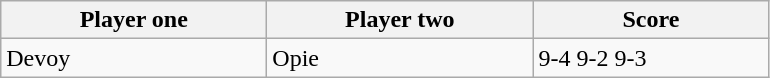<table class="wikitable">
<tr>
<th width=170>Player one</th>
<th width=170>Player two</th>
<th width=150>Score</th>
</tr>
<tr>
<td> Devoy</td>
<td> Opie</td>
<td>9-4 9-2 9-3</td>
</tr>
</table>
